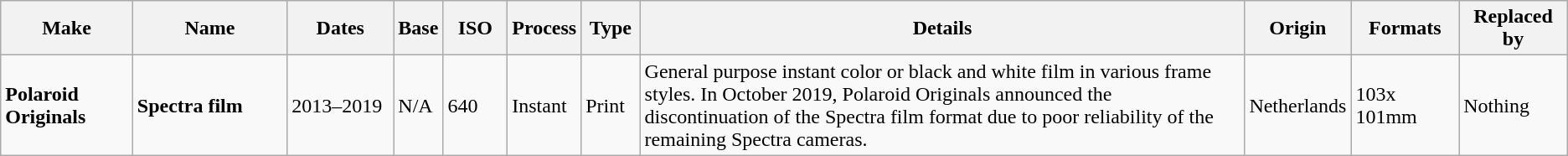<table class="wikitable">
<tr>
<th scope="col" style="width: 100px;">Make</th>
<th scope="col" style="width: 120px;">Name</th>
<th scope="col" style="width: 80px;">Dates</th>
<th scope="col" style="width: 30px;">Base</th>
<th scope="col" style="width: 45px;">ISO</th>
<th scope="col" style="width: 40px;">Process</th>
<th scope="col" style="width: 40px;">Type</th>
<th scope="col" style="width: 500px;">Details</th>
<th scope="col" style="width: 60px;">Origin</th>
<th scope="col" style="width: 80px;">Formats</th>
<th scope="col" style="width: 80px;">Replaced by</th>
</tr>
<tr>
<td><strong>Polaroid Originals</strong></td>
<td><strong>Spectra film</strong></td>
<td>2013–2019</td>
<td>N/A</td>
<td>640</td>
<td>Instant</td>
<td>Print</td>
<td>General purpose instant color or black and white film in various frame styles. In October 2019, Polaroid Originals announced the discontinuation of the Spectra film format due to poor reliability of the remaining Spectra cameras.</td>
<td>Netherlands</td>
<td>103x 101mm</td>
<td>Nothing</td>
</tr>
</table>
